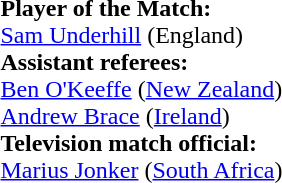<table style="width:100%">
<tr>
<td><br><strong>Player of the Match:</strong>
<br><a href='#'>Sam Underhill</a> (England)<br><strong>Assistant referees:</strong>
<br><a href='#'>Ben O'Keeffe</a> (<a href='#'>New Zealand</a>)
<br><a href='#'>Andrew Brace</a> (<a href='#'>Ireland</a>)
<br><strong>Television match official:</strong>
<br><a href='#'>Marius Jonker</a> (<a href='#'>South Africa</a>)</td>
</tr>
</table>
